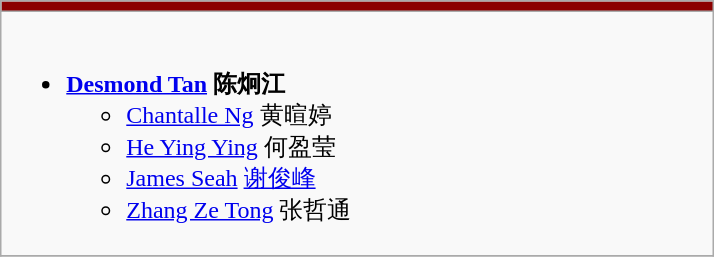<table class="wikitable">
<tr>
<th style="background:#8B0000; width: 50%"></th>
</tr>
<tr>
<td valign="top"><br><ul><li><strong><a href='#'>Desmond Tan</a> 陈炯江</strong><ul><li><a href='#'>Chantalle Ng</a> 黄暄婷</li><li><a href='#'>He Ying Ying</a> 何盈莹</li><li><a href='#'>James Seah</a> <a href='#'>谢俊峰</a></li><li><a href='#'>Zhang Ze Tong</a> 张哲通</li></ul></li></ul></td>
</tr>
<tr>
</tr>
</table>
